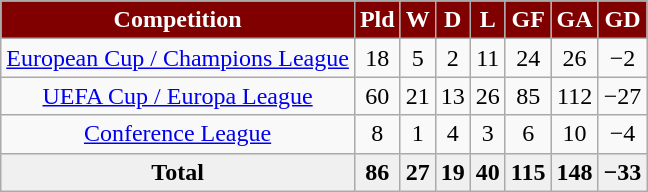<table class="wikitable" style="text-align:center;">
<tr>
<th style="color:#FFFFFF;background:#800000;">Competition</th>
<th style="color:#FFFFFF; background:#800000;">Pld</th>
<th style="color:#FFFFFF; background:#800000;">W</th>
<th style="color:#FFFFFF; background:#800000;">D</th>
<th style="color:#FFFFFF; background:#800000;">L</th>
<th style="color:#FFFFFF; background:#800000;">GF</th>
<th style="color:#FFFFFF; background:#800000;">GA</th>
<th style="color:#FFFFFF; background:#800000;">GD</th>
</tr>
<tr>
<td align=center><a href='#'>European Cup / Champions League</a></td>
<td>18</td>
<td>5</td>
<td>2</td>
<td>11</td>
<td>24</td>
<td>26</td>
<td>−2</td>
</tr>
<tr>
<td align=center><a href='#'>UEFA Cup / Europa League</a></td>
<td>60</td>
<td>21</td>
<td>13</td>
<td>26</td>
<td>85</td>
<td>112</td>
<td>−27</td>
</tr>
<tr>
<td align=center><a href='#'>Conference League</a></td>
<td>8</td>
<td>1</td>
<td>4</td>
<td>3</td>
<td>6</td>
<td>10</td>
<td>−4</td>
</tr>
<tr style="background:#f0f0f0; font-weight:bold;">
<td align=center>Total</td>
<td>86</td>
<td>27</td>
<td>19</td>
<td>40</td>
<td>115</td>
<td>148</td>
<td>−33</td>
</tr>
</table>
